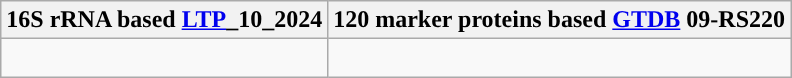<table class="wikitable">
<tr>
<th colspan=1>16S rRNA based <a href='#'>LTP</a>_10_2024</th>
<th colspan=1>120 marker proteins based <a href='#'>GTDB</a> 09-RS220</th>
</tr>
<tr>
<td style="vertical-align:top"><br></td>
<td><br></td>
</tr>
</table>
